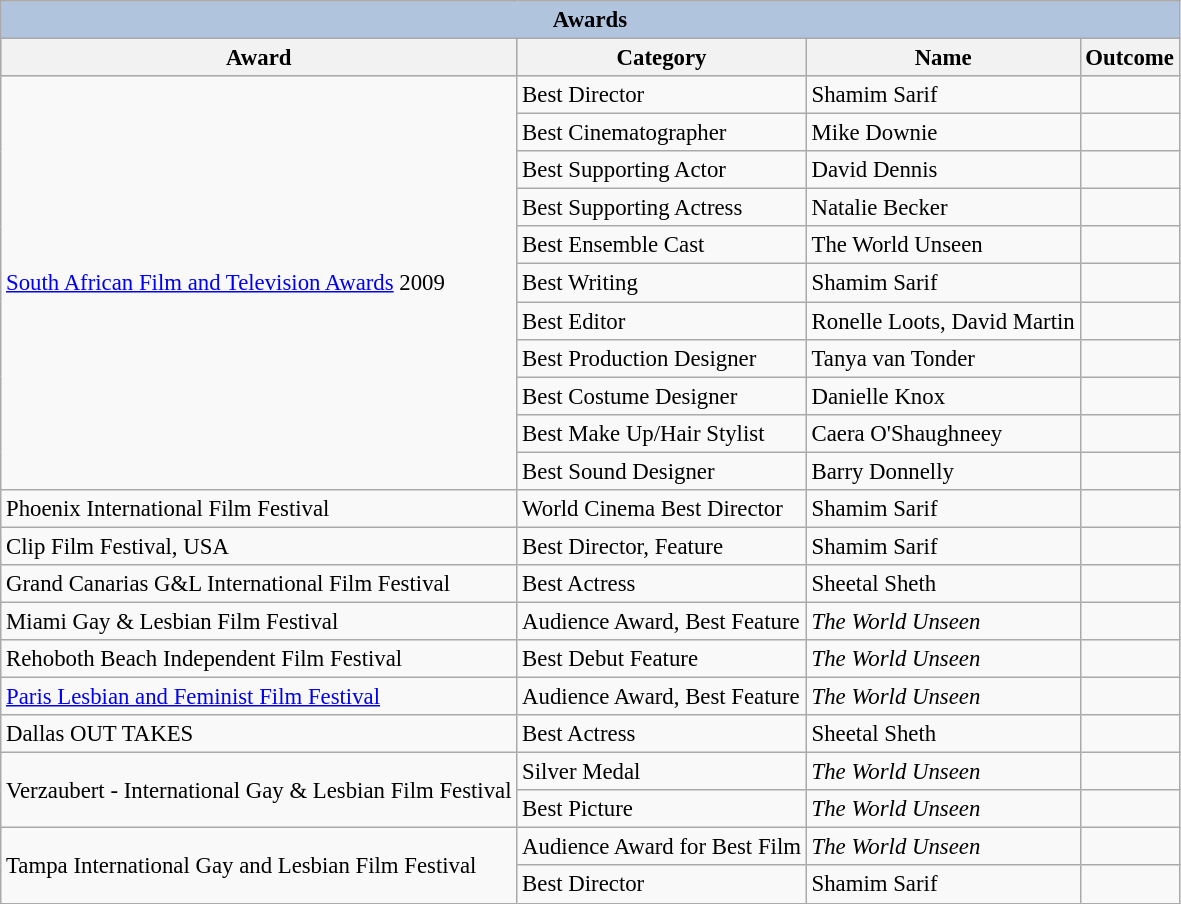<table class="wikitable" style="font-size:95%">
<tr style="background:#ccc; text-align:center;">
<th colspan="4" style="background: LightSteelBlue;">Awards</th>
</tr>
<tr style="background:#ccc; text-align:center;">
<th>Award</th>
<th>Category</th>
<th>Name</th>
<th>Outcome</th>
</tr>
<tr>
<td rowspan="11"><a href='#'>South African Film and Television Awards</a> 2009</td>
<td>Best Director</td>
<td>Shamim Sarif</td>
<td></td>
</tr>
<tr>
<td>Best Cinematographer</td>
<td>Mike Downie</td>
<td></td>
</tr>
<tr>
<td>Best Supporting Actor</td>
<td>David Dennis</td>
<td></td>
</tr>
<tr>
<td>Best Supporting Actress</td>
<td>Natalie Becker</td>
<td></td>
</tr>
<tr>
<td>Best Ensemble Cast</td>
<td>The World Unseen</td>
<td></td>
</tr>
<tr>
<td>Best Writing</td>
<td>Shamim Sarif</td>
<td></td>
</tr>
<tr>
<td>Best Editor</td>
<td>Ronelle Loots, David Martin</td>
<td></td>
</tr>
<tr>
<td>Best Production Designer</td>
<td>Tanya van Tonder</td>
<td></td>
</tr>
<tr>
<td>Best Costume Designer</td>
<td>Danielle Knox</td>
<td></td>
</tr>
<tr>
<td>Best Make Up/Hair Stylist</td>
<td>Caera O'Shaughneey</td>
<td></td>
</tr>
<tr>
<td>Best Sound Designer</td>
<td>Barry Donnelly</td>
<td></td>
</tr>
<tr>
<td>Phoenix International Film Festival</td>
<td>World Cinema Best Director</td>
<td>Shamim Sarif</td>
<td></td>
</tr>
<tr>
<td>Clip Film Festival, USA</td>
<td>Best Director, Feature</td>
<td>Shamim Sarif</td>
<td></td>
</tr>
<tr>
<td>Grand Canarias G&L International Film Festival</td>
<td>Best Actress</td>
<td>Sheetal Sheth</td>
<td></td>
</tr>
<tr>
<td>Miami Gay & Lesbian Film Festival</td>
<td>Audience Award, Best Feature</td>
<td><em>The World Unseen</em></td>
<td></td>
</tr>
<tr>
<td>Rehoboth Beach Independent Film Festival</td>
<td>Best Debut Feature</td>
<td><em>The World Unseen</em></td>
<td></td>
</tr>
<tr>
<td><a href='#'>Paris Lesbian and Feminist Film Festival</a></td>
<td>Audience Award, Best Feature</td>
<td><em>The World Unseen</em></td>
<td></td>
</tr>
<tr>
<td>Dallas OUT TAKES</td>
<td>Best Actress</td>
<td>Sheetal Sheth</td>
<td></td>
</tr>
<tr>
<td rowspan="2">Verzaubert - International Gay & Lesbian Film Festival</td>
<td>Silver Medal</td>
<td><em>The World Unseen</em></td>
<td></td>
</tr>
<tr>
<td>Best Picture</td>
<td><em>The World Unseen</em></td>
<td></td>
</tr>
<tr>
<td rowspan="2">Tampa International Gay and Lesbian Film Festival</td>
<td>Audience Award for Best Film</td>
<td><em>The World Unseen</em></td>
<td></td>
</tr>
<tr>
<td>Best Director</td>
<td>Shamim Sarif</td>
<td></td>
</tr>
</table>
